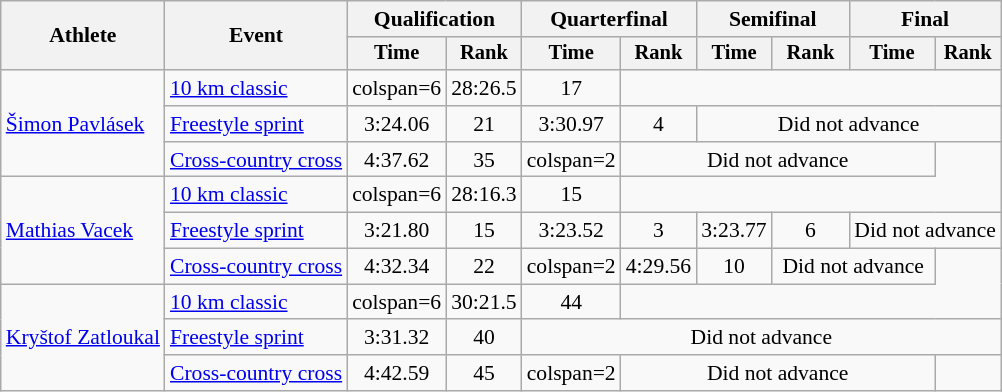<table class="wikitable" style="font-size:90%">
<tr>
<th rowspan="2">Athlete</th>
<th rowspan="2">Event</th>
<th colspan="2">Qualification</th>
<th colspan="2">Quarterfinal</th>
<th colspan="2">Semifinal</th>
<th colspan="2">Final</th>
</tr>
<tr style="font-size:95%">
<th>Time</th>
<th>Rank</th>
<th>Time</th>
<th>Rank</th>
<th>Time</th>
<th>Rank</th>
<th>Time</th>
<th>Rank</th>
</tr>
<tr align=center>
<td align=left rowspan=3><a href='#'>Šimon Pavlásek</a></td>
<td align=left><a href='#'>10 km classic</a></td>
<td>colspan=6 </td>
<td>28:26.5</td>
<td>17</td>
</tr>
<tr align=center>
<td align=left><a href='#'>Freestyle sprint</a></td>
<td>3:24.06</td>
<td>21</td>
<td>3:30.97</td>
<td>4</td>
<td colspan="4">Did not advance</td>
</tr>
<tr align=center>
<td align=left><a href='#'>Cross-country cross</a></td>
<td>4:37.62</td>
<td>35</td>
<td>colspan=2 </td>
<td colspan="4">Did not advance</td>
</tr>
<tr align=center>
<td align=left rowspan=3><a href='#'>Mathias Vacek</a></td>
<td align=left><a href='#'>10 km classic</a></td>
<td>colspan=6 </td>
<td>28:16.3</td>
<td>15</td>
</tr>
<tr align=center>
<td align=left><a href='#'>Freestyle sprint</a></td>
<td>3:21.80</td>
<td>15</td>
<td>3:23.52</td>
<td>3</td>
<td>3:23.77</td>
<td>6</td>
<td colspan="2">Did not advance</td>
</tr>
<tr align=center>
<td align=left><a href='#'>Cross-country cross</a></td>
<td>4:32.34</td>
<td>22</td>
<td>colspan=2 </td>
<td>4:29.56</td>
<td>10</td>
<td colspan="2">Did not advance</td>
</tr>
<tr align=center>
<td align=left rowspan=3><a href='#'>Kryštof Zatloukal</a></td>
<td align=left><a href='#'>10 km classic</a></td>
<td>colspan=6 </td>
<td>30:21.5</td>
<td>44</td>
</tr>
<tr align=center>
<td align=left><a href='#'>Freestyle sprint</a></td>
<td>3:31.32</td>
<td>40</td>
<td colspan="6">Did not advance</td>
</tr>
<tr align=center>
<td align=left><a href='#'>Cross-country cross</a></td>
<td>4:42.59</td>
<td>45</td>
<td>colspan=2 </td>
<td colspan="4">Did not advance</td>
</tr>
</table>
